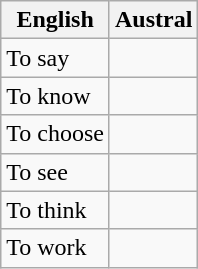<table class="wikitable">
<tr>
<th>English</th>
<th>Austral</th>
</tr>
<tr>
<td>To say</td>
<td></td>
</tr>
<tr>
<td>To know</td>
<td></td>
</tr>
<tr>
<td>To choose</td>
<td></td>
</tr>
<tr>
<td>To see</td>
<td></td>
</tr>
<tr>
<td>To think</td>
<td></td>
</tr>
<tr>
<td>To work</td>
<td></td>
</tr>
</table>
